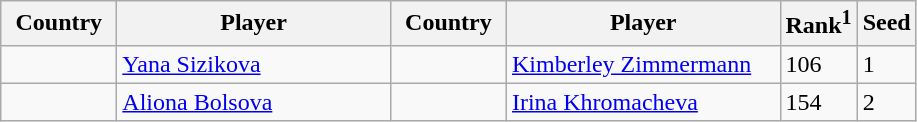<table class="sortable wikitable">
<tr>
<th width="70">Country</th>
<th width="175">Player</th>
<th width="70">Country</th>
<th width="175">Player</th>
<th>Rank<sup>1</sup></th>
<th>Seed</th>
</tr>
<tr>
<td></td>
<td><a href='#'>Yana Sizikova</a></td>
<td></td>
<td><a href='#'>Kimberley Zimmermann</a></td>
<td>106</td>
<td>1</td>
</tr>
<tr>
<td></td>
<td><a href='#'>Aliona Bolsova</a></td>
<td></td>
<td><a href='#'>Irina Khromacheva</a></td>
<td>154</td>
<td>2</td>
</tr>
</table>
